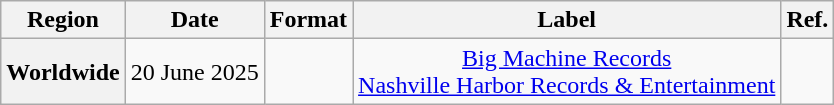<table class="wikitable plainrowheaders" style="text-align:center;">
<tr>
<th scope="col">Region</th>
<th scope="col">Date</th>
<th scope="col">Format</th>
<th scope="col">Label</th>
<th scope="col">Ref.</th>
</tr>
<tr>
<th scope="row">Worldwide</th>
<td>20 June 2025</td>
<td></td>
<td><a href='#'>Big Machine Records</a><br><a href='#'>Nashville Harbor Records & Entertainment</a></td>
<td></td>
</tr>
</table>
